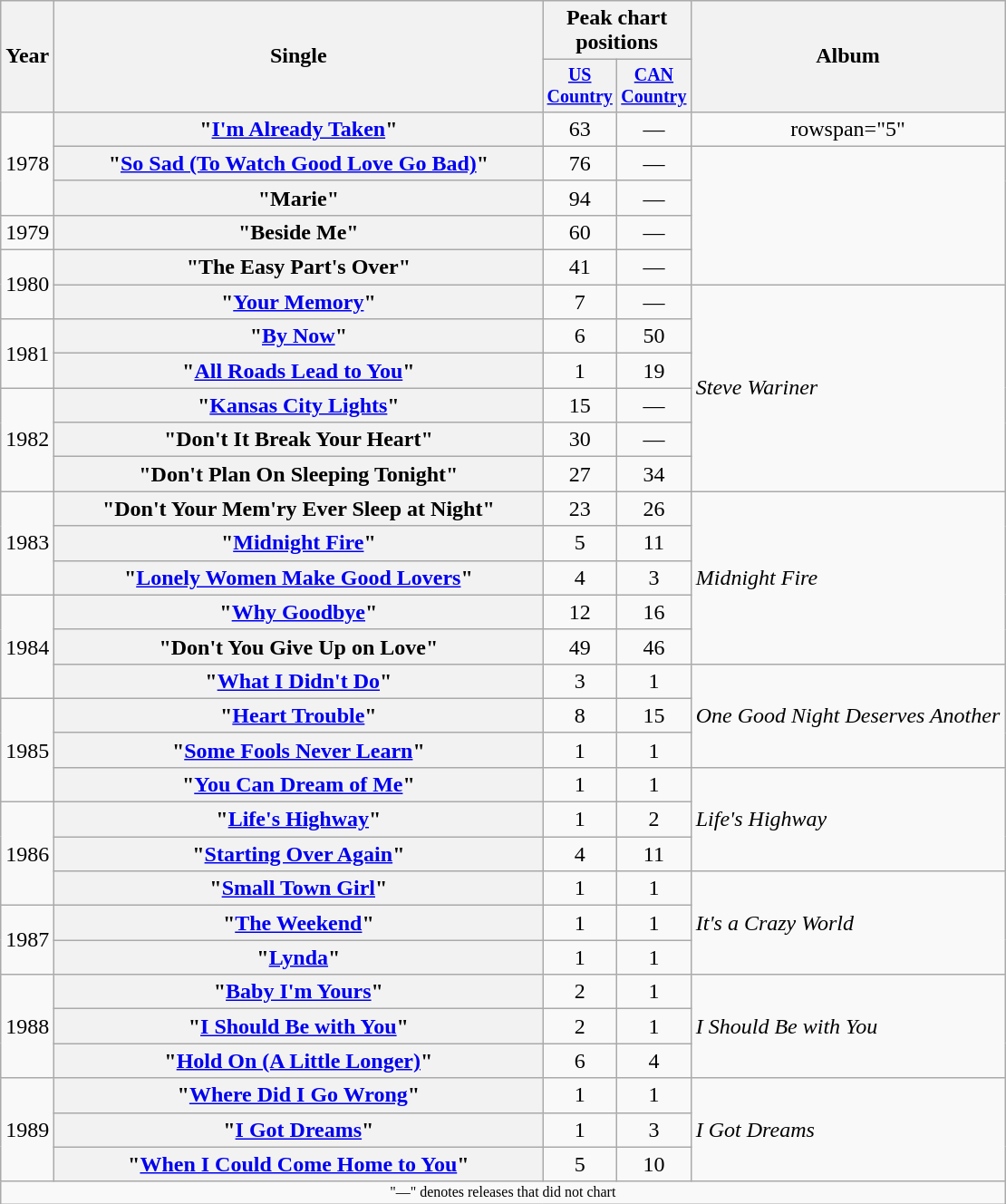<table class="wikitable plainrowheaders" style="text-align:center;">
<tr>
<th rowspan="2">Year</th>
<th rowspan="2" style="width:22em;">Single</th>
<th colspan="2">Peak chart<br>positions</th>
<th rowspan="2">Album</th>
</tr>
<tr style="font-size:smaller;">
<th width="45"><a href='#'>US Country</a><br></th>
<th width="45"><a href='#'>CAN Country</a></th>
</tr>
<tr>
<td rowspan="3">1978</td>
<th scope="row">"<a href='#'>I'm Already Taken</a>"</th>
<td>63</td>
<td>—</td>
<td>rowspan="5" </td>
</tr>
<tr>
<th scope="row">"<a href='#'>So Sad (To Watch Good Love Go Bad)</a>"</th>
<td>76</td>
<td>—</td>
</tr>
<tr>
<th scope="row">"Marie"</th>
<td>94</td>
<td>—</td>
</tr>
<tr>
<td>1979</td>
<th scope="row">"Beside Me"</th>
<td>60</td>
<td>—</td>
</tr>
<tr>
<td rowspan="2">1980</td>
<th scope="row">"The Easy Part's Over"</th>
<td>41</td>
<td>—</td>
</tr>
<tr>
<th scope="row">"<a href='#'>Your Memory</a>"</th>
<td>7</td>
<td>—</td>
<td align="left" rowspan="6"><em>Steve Wariner</em></td>
</tr>
<tr>
<td rowspan="2">1981</td>
<th scope="row">"<a href='#'>By Now</a>"</th>
<td>6</td>
<td>50</td>
</tr>
<tr>
<th scope="row">"<a href='#'>All Roads Lead to You</a>"</th>
<td>1</td>
<td>19</td>
</tr>
<tr>
<td rowspan="3">1982</td>
<th scope="row">"<a href='#'>Kansas City Lights</a>"</th>
<td>15</td>
<td>—</td>
</tr>
<tr>
<th scope="row">"Don't It Break Your Heart"</th>
<td>30</td>
<td>—</td>
</tr>
<tr>
<th scope="row">"Don't Plan On Sleeping Tonight"</th>
<td>27</td>
<td>34</td>
</tr>
<tr>
<td rowspan="3">1983</td>
<th scope="row">"Don't Your Mem'ry Ever Sleep at Night"</th>
<td>23</td>
<td>26</td>
<td align="left" rowspan="5"><em>Midnight Fire</em></td>
</tr>
<tr>
<th scope="row">"<a href='#'>Midnight Fire</a>"</th>
<td>5</td>
<td>11</td>
</tr>
<tr>
<th scope="row">"<a href='#'>Lonely Women Make Good Lovers</a>"</th>
<td>4</td>
<td>3</td>
</tr>
<tr>
<td rowspan="3">1984</td>
<th scope="row">"<a href='#'>Why Goodbye</a>"</th>
<td>12</td>
<td>16</td>
</tr>
<tr>
<th scope="row">"Don't You Give Up on Love"</th>
<td>49</td>
<td>46</td>
</tr>
<tr>
<th scope="row">"<a href='#'>What I Didn't Do</a>"</th>
<td>3</td>
<td>1</td>
<td rowspan=3><em>One Good Night Deserves Another</em></td>
</tr>
<tr>
<td rowspan=3>1985</td>
<th scope="row">"<a href='#'>Heart Trouble</a>"</th>
<td>8</td>
<td>15</td>
</tr>
<tr>
<th scope="row">"<a href='#'>Some Fools Never Learn</a>"</th>
<td>1</td>
<td>1</td>
</tr>
<tr>
<th scope="row">"<a href='#'>You Can Dream of Me</a>"</th>
<td>1</td>
<td>1</td>
<td align="left" rowspan="3"><em>Life's Highway</em></td>
</tr>
<tr>
<td rowspan="3">1986</td>
<th scope="row">"<a href='#'>Life's Highway</a>"</th>
<td>1</td>
<td>2</td>
</tr>
<tr>
<th scope="row">"<a href='#'>Starting Over Again</a>"</th>
<td>4</td>
<td>11</td>
</tr>
<tr>
<th scope="row">"<a href='#'>Small Town Girl</a>"</th>
<td>1</td>
<td>1</td>
<td align="left" rowspan="3"><em>It's a Crazy World</em></td>
</tr>
<tr>
<td rowspan="2">1987</td>
<th scope="row">"<a href='#'>The Weekend</a>"</th>
<td>1</td>
<td>1</td>
</tr>
<tr>
<th scope="row">"<a href='#'>Lynda</a>"</th>
<td>1</td>
<td>1</td>
</tr>
<tr>
<td rowspan="3">1988</td>
<th scope="row">"<a href='#'>Baby I'm Yours</a>"</th>
<td>2</td>
<td>1</td>
<td align="left" rowspan="3"><em>I Should Be with You</em></td>
</tr>
<tr>
<th scope="row">"<a href='#'>I Should Be with You</a>"</th>
<td>2</td>
<td>1</td>
</tr>
<tr>
<th scope="row">"<a href='#'>Hold On (A Little Longer)</a>"</th>
<td>6</td>
<td>4</td>
</tr>
<tr>
<td rowspan="3">1989</td>
<th scope="row">"<a href='#'>Where Did I Go Wrong</a>"</th>
<td>1</td>
<td>1</td>
<td align="left" rowspan="3"><em>I Got Dreams</em></td>
</tr>
<tr>
<th scope="row">"<a href='#'>I Got Dreams</a>"</th>
<td>1</td>
<td>3</td>
</tr>
<tr>
<th scope="row">"<a href='#'>When I Could Come Home to You</a>"</th>
<td>5</td>
<td>10</td>
</tr>
<tr>
<td colspan="5" style="font-size:8pt">"—" denotes releases that did not chart</td>
</tr>
</table>
